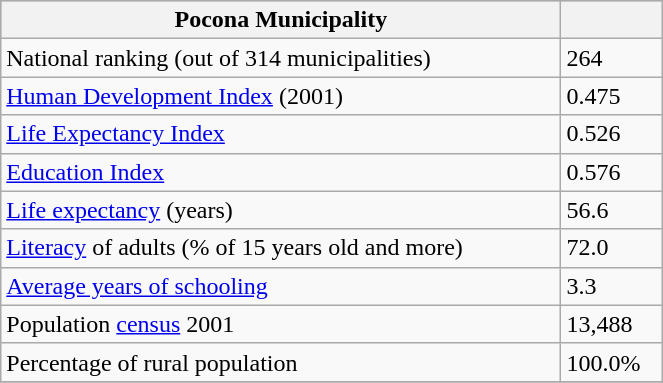<table class="wikitable" border="1" style="width:35%;" border="1">
<tr bgcolor=silver>
<th>Pocona Municipality</th>
<th></th>
</tr>
<tr>
<td>National ranking (out of 314 municipalities)</td>
<td>264</td>
</tr>
<tr>
<td><a href='#'>Human Development Index</a> (2001)</td>
<td>0.475</td>
</tr>
<tr>
<td><a href='#'>Life Expectancy Index</a></td>
<td>0.526</td>
</tr>
<tr>
<td><a href='#'>Education Index</a></td>
<td>0.576</td>
</tr>
<tr>
<td><a href='#'>Life expectancy</a> (years)</td>
<td>56.6</td>
</tr>
<tr>
<td><a href='#'>Literacy</a> of adults (% of 15 years old and more)</td>
<td>72.0</td>
</tr>
<tr>
<td><a href='#'>Average years of schooling</a></td>
<td>3.3</td>
</tr>
<tr>
<td>Population <a href='#'>census</a> 2001</td>
<td>13,488</td>
</tr>
<tr>
<td>Percentage of rural population</td>
<td>100.0%</td>
</tr>
<tr>
</tr>
</table>
